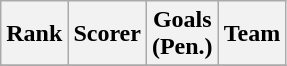<table class="wikitable">
<tr>
<th>Rank</th>
<th>Scorer</th>
<th>Goals<br>(Pen.)</th>
<th>Team</th>
</tr>
<tr>
</tr>
</table>
